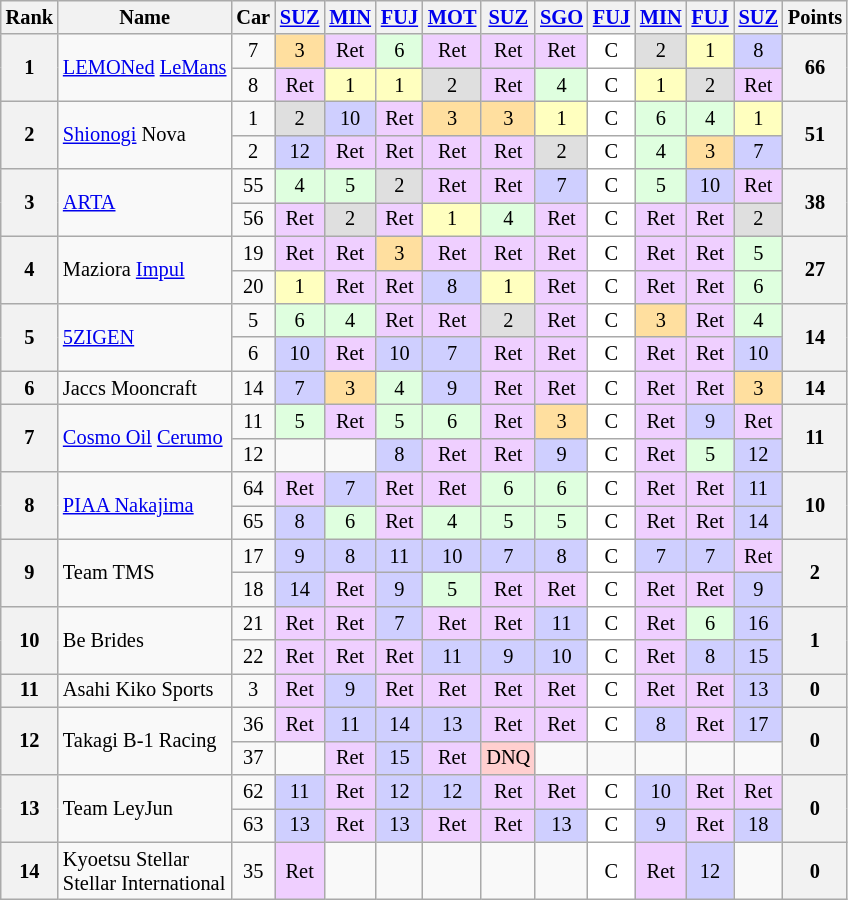<table class="wikitable" style="font-size: 85%; text-align:center">
<tr>
<th>Rank</th>
<th>Name</th>
<th>Car</th>
<th><a href='#'>SUZ</a></th>
<th><a href='#'>MIN</a></th>
<th><a href='#'>FUJ</a></th>
<th><a href='#'>MOT</a></th>
<th><a href='#'>SUZ</a></th>
<th><a href='#'>SGO</a></th>
<th><a href='#'>FUJ</a></th>
<th><a href='#'>MIN</a></th>
<th><a href='#'>FUJ</a></th>
<th><a href='#'>SUZ</a></th>
<th>Points</th>
</tr>
<tr>
<th rowspan="2">1</th>
<td rowspan=2 align="left"><a href='#'>LEMONed</a> <a href='#'>LeMans</a></td>
<td>7</td>
<td style="background:#FFDF9F;">3</td>
<td style="background:#EFCFFF;">Ret</td>
<td style="background:#DFFFDF;">6</td>
<td style="background:#EFCFFF;">Ret</td>
<td style="background:#EFCFFF;">Ret</td>
<td style="background:#EFCFFF;">Ret</td>
<td style="background:#FFFFFF;">C</td>
<td style="background:#DFDFDF;">2</td>
<td style="background:#FFFFBF;">1</td>
<td style="background:#CFCFFF;">8</td>
<th rowspan="2">66</th>
</tr>
<tr>
<td>8</td>
<td style="background:#EFCFFF;">Ret</td>
<td style="background:#FFFFBF;">1</td>
<td style="background:#FFFFBF;">1</td>
<td style="background:#DFDFDF;">2</td>
<td style="background:#EFCFFF;">Ret</td>
<td style="background:#DFFFDF;">4</td>
<td style="background:#FFFFFF;">C</td>
<td style="background:#FFFFBF;">1</td>
<td style="background:#DFDFDF;">2</td>
<td style="background:#EFCFFF;">Ret</td>
</tr>
<tr>
<th rowspan="2">2</th>
<td rowspan=2 align="left"><a href='#'>Shionogi</a> Nova</td>
<td>1</td>
<td style="background:#DFDFDF;">2</td>
<td style="background:#CFCFFF;">10</td>
<td style="background:#EFCFFF;">Ret</td>
<td style="background:#FFDF9F;">3</td>
<td style="background:#FFDF9F;">3</td>
<td style="background:#FFFFBF;">1</td>
<td style="background:#FFFFFF;">C</td>
<td style="background:#DFFFDF;">6</td>
<td style="background:#DFFFDF;">4</td>
<td style="background:#FFFFBF;">1</td>
<th rowspan="2">51</th>
</tr>
<tr>
<td>2</td>
<td style="background:#CFCFFF;">12</td>
<td style="background:#EFCFFF;">Ret</td>
<td style="background:#EFCFFF;">Ret</td>
<td style="background:#EFCFFF;">Ret</td>
<td style="background:#EFCFFF;">Ret</td>
<td style="background:#DFDFDF;">2</td>
<td style="background:#FFFFFF;">C</td>
<td style="background:#DFFFDF;">4</td>
<td style="background:#FFDF9F;">3</td>
<td style="background:#CFCFFF;">7</td>
</tr>
<tr>
<th rowspan="2">3</th>
<td rowspan=2 align="left"><a href='#'>ARTA</a></td>
<td>55</td>
<td style="background:#DFFFDF;">4</td>
<td style="background:#DFFFDF;">5</td>
<td style="background:#DFDFDF;">2</td>
<td style="background:#EFCFFF;">Ret</td>
<td style="background:#EFCFFF;">Ret</td>
<td style="background:#CFCFFF;">7</td>
<td style="background:#FFFFFF;">C</td>
<td style="background:#DFFFDF;">5</td>
<td style="background:#CFCFFF;">10</td>
<td style="background:#EFCFFF;">Ret</td>
<th rowspan="2">38</th>
</tr>
<tr>
<td>56</td>
<td style="background:#EFCFFF;">Ret</td>
<td style="background:#DFDFDF;">2</td>
<td style="background:#EFCFFF;">Ret</td>
<td style="background:#FFFFBF;">1</td>
<td style="background:#DFFFDF;">4</td>
<td style="background:#EFCFFF;">Ret</td>
<td style="background:#FFFFFF;">C</td>
<td style="background:#EFCFFF;">Ret</td>
<td style="background:#EFCFFF;">Ret</td>
<td style="background:#DFDFDF;">2</td>
</tr>
<tr>
<th rowspan="2">4</th>
<td rowspan=2 align="left">Maziora <a href='#'>Impul</a></td>
<td>19</td>
<td style="background:#EFCFFF;">Ret</td>
<td style="background:#EFCFFF;">Ret</td>
<td style="background:#FFDF9F;">3</td>
<td style="background:#EFCFFF;">Ret</td>
<td style="background:#EFCFFF;">Ret</td>
<td style="background:#EFCFFF;">Ret</td>
<td style="background:#FFFFFF;">C</td>
<td style="background:#EFCFFF;">Ret</td>
<td style="background:#EFCFFF;">Ret</td>
<td style="background:#DFFFDF;">5</td>
<th rowspan="2">27</th>
</tr>
<tr>
<td>20</td>
<td style="background:#FFFFBF;">1</td>
<td style="background:#EFCFFF;">Ret</td>
<td style="background:#EFCFFF;">Ret</td>
<td style="background:#CFCFFF;">8</td>
<td style="background:#FFFFBF;">1</td>
<td style="background:#EFCFFF;">Ret</td>
<td style="background:#FFFFFF;">C</td>
<td style="background:#EFCFFF;">Ret</td>
<td style="background:#EFCFFF;">Ret</td>
<td style="background:#DFFFDF;">6</td>
</tr>
<tr>
<th rowspan="2">5</th>
<td rowspan=2 align="left"><a href='#'>5ZIGEN</a></td>
<td>5</td>
<td style="background:#DFFFDF;">6</td>
<td style="background:#DFFFDF;">4</td>
<td style="background:#EFCFFF;">Ret</td>
<td style="background:#EFCFFF;">Ret</td>
<td style="background:#DFDFDF;">2</td>
<td style="background:#EFCFFF;">Ret</td>
<td style="background:#FFFFFF;">C</td>
<td style="background:#FFDF9F;">3</td>
<td style="background:#EFCFFF;">Ret</td>
<td style="background:#DFFFDF;">4</td>
<th rowspan="2">14</th>
</tr>
<tr>
<td>6</td>
<td style="background:#CFCFFF;">10</td>
<td style="background:#EFCFFF;">Ret</td>
<td style="background:#CFCFFF;">10</td>
<td style="background:#CFCFFF;">7</td>
<td style="background:#EFCFFF;">Ret</td>
<td style="background:#EFCFFF;">Ret</td>
<td style="background:#FFFFFF;">C</td>
<td style="background:#EFCFFF;">Ret</td>
<td style="background:#EFCFFF;">Ret</td>
<td style="background:#CFCFFF;">10</td>
</tr>
<tr>
<th>6</th>
<td align="left">Jaccs Mooncraft</td>
<td>14</td>
<td style="background:#CFCFFF;">7</td>
<td style="background:#FFDF9F;">3</td>
<td style="background:#DFFFDF;">4</td>
<td style="background:#CFCFFF;">9</td>
<td style="background:#EFCFFF;">Ret</td>
<td style="background:#EFCFFF;">Ret</td>
<td style="background:#FFFFFF;">C</td>
<td style="background:#EFCFFF;">Ret</td>
<td style="background:#EFCFFF;">Ret</td>
<td style="background:#FFDF9F;">3</td>
<th>14</th>
</tr>
<tr>
<th rowspan="2">7</th>
<td rowspan=2 align="left"><a href='#'>Cosmo Oil</a> <a href='#'>Cerumo</a></td>
<td>11</td>
<td style="background:#DFFFDF;">5</td>
<td style="background:#EFCFFF;">Ret</td>
<td style="background:#DFFFDF;">5</td>
<td style="background:#DFFFDF;">6</td>
<td style="background:#EFCFFF;">Ret</td>
<td style="background:#FFDF9F;">3</td>
<td style="background:#FFFFFF;">C</td>
<td style="background:#EFCFFF;">Ret</td>
<td style="background:#CFCFFF;">9</td>
<td style="background:#EFCFFF;">Ret</td>
<th rowspan="2">11</th>
</tr>
<tr>
<td>12</td>
<td></td>
<td></td>
<td style="background:#CFCFFF;">8</td>
<td style="background:#EFCFFF;">Ret</td>
<td style="background:#EFCFFF;">Ret</td>
<td style="background:#CFCFFF;">9</td>
<td style="background:#FFFFFF;">C</td>
<td style="background:#EFCFFF;">Ret</td>
<td style="background:#DFFFDF;">5</td>
<td style="background:#CFCFFF;">12</td>
</tr>
<tr>
<th rowspan="2">8</th>
<td rowspan=2 align="left"><a href='#'>PIAA Nakajima</a></td>
<td>64</td>
<td style="background:#EFCFFF;">Ret</td>
<td style="background:#CFCFFF;">7</td>
<td style="background:#EFCFFF;">Ret</td>
<td style="background:#EFCFFF;">Ret</td>
<td style="background:#DFFFDF;">6</td>
<td style="background:#DFFFDF;">6</td>
<td style="background:#FFFFFF;">C</td>
<td style="background:#EFCFFF;">Ret</td>
<td style="background:#EFCFFF;">Ret</td>
<td style="background:#CFCFFF;">11</td>
<th rowspan="2">10</th>
</tr>
<tr>
<td>65</td>
<td style="background:#CFCFFF;">8</td>
<td style="background:#DFFFDF;">6</td>
<td style="background:#EFCFFF;">Ret</td>
<td style="background:#DFFFDF;">4</td>
<td style="background:#DFFFDF;">5</td>
<td style="background:#DFFFDF;">5</td>
<td style="background:#FFFFFF;">C</td>
<td style="background:#EFCFFF;">Ret</td>
<td style="background:#EFCFFF;">Ret</td>
<td style="background:#CFCFFF;">14</td>
</tr>
<tr>
<th rowspan="2">9</th>
<td rowspan=2 align="left">Team TMS</td>
<td>17</td>
<td style="background:#CFCFFF;">9</td>
<td style="background:#CFCFFF;">8</td>
<td style="background:#CFCFFF;">11</td>
<td style="background:#CFCFFF;">10</td>
<td style="background:#CFCFFF;">7</td>
<td style="background:#CFCFFF;">8</td>
<td style="background:#FFFFFF;">C</td>
<td style="background:#CFCFFF;">7</td>
<td style="background:#CFCFFF;">7</td>
<td style="background:#EFCFFF;">Ret</td>
<th rowspan="2">2</th>
</tr>
<tr>
<td>18</td>
<td style="background:#CFCFFF;">14</td>
<td style="background:#EFCFFF;">Ret</td>
<td style="background:#CFCFFF;">9</td>
<td style="background:#DFFFDF;">5</td>
<td style="background:#EFCFFF;">Ret</td>
<td style="background:#EFCFFF;">Ret</td>
<td style="background:#FFFFFF;">C</td>
<td style="background:#EFCFFF;">Ret</td>
<td style="background:#EFCFFF;">Ret</td>
<td style="background:#CFCFFF;">9</td>
</tr>
<tr>
<th rowspan="2">10</th>
<td rowspan=2 align="left">Be Brides</td>
<td>21</td>
<td style="background:#EFCFFF;">Ret</td>
<td style="background:#EFCFFF;">Ret</td>
<td style="background:#CFCFFF;">7</td>
<td style="background:#EFCFFF;">Ret</td>
<td style="background:#EFCFFF;">Ret</td>
<td style="background:#CFCFFF;">11</td>
<td style="background:#FFFFFF;">C</td>
<td style="background:#EFCFFF;">Ret</td>
<td style="background:#DFFFDF;">6</td>
<td style="background:#CFCFFF;">16</td>
<th rowspan="2">1</th>
</tr>
<tr>
<td>22</td>
<td style="background:#EFCFFF;">Ret</td>
<td style="background:#EFCFFF;">Ret</td>
<td style="background:#EFCFFF;">Ret</td>
<td style="background:#CFCFFF;">11</td>
<td style="background:#CFCFFF;">9</td>
<td style="background:#CFCFFF;">10</td>
<td style="background:#FFFFFF;">C</td>
<td style="background:#EFCFFF;">Ret</td>
<td style="background:#CFCFFF;">8</td>
<td style="background:#CFCFFF;">15</td>
</tr>
<tr>
<th>11</th>
<td align="left">Asahi Kiko Sports</td>
<td>3</td>
<td style="background:#EFCFFF;">Ret</td>
<td style="background:#CFCFFF;">9</td>
<td style="background:#EFCFFF;">Ret</td>
<td style="background:#EFCFFF;">Ret</td>
<td style="background:#EFCFFF;">Ret</td>
<td style="background:#EFCFFF;">Ret</td>
<td style="background:#FFFFFF;">C</td>
<td style="background:#EFCFFF;">Ret</td>
<td style="background:#EFCFFF;">Ret</td>
<td style="background:#CFCFFF;">13</td>
<th>0</th>
</tr>
<tr>
<th rowspan="2">12</th>
<td rowspan=2 align="left">Takagi B-1 Racing</td>
<td>36</td>
<td style="background:#EFCFFF;">Ret</td>
<td style="background:#CFCFFF;">11</td>
<td style="background:#CFCFFF;">14</td>
<td style="background:#CFCFFF;">13</td>
<td style="background:#EFCFFF;">Ret</td>
<td style="background:#EFCFFF;">Ret</td>
<td style="background:#FFFFFF;">C</td>
<td style="background:#CFCFFF;">8</td>
<td style="background:#EFCFFF;">Ret</td>
<td style="background:#CFCFFF;">17</td>
<th rowspan="2">0</th>
</tr>
<tr>
<td>37</td>
<td></td>
<td style="background:#EFCFFF;">Ret</td>
<td style="background:#CFCFFF;">15</td>
<td style="background:#EFCFFF;">Ret</td>
<td style="background:#FFCFCF;">DNQ</td>
<td></td>
<td></td>
<td></td>
<td></td>
<td></td>
</tr>
<tr>
<th rowspan="2">13</th>
<td rowspan=2 align="left">Team LeyJun</td>
<td>62</td>
<td style="background:#CFCFFF;">11</td>
<td style="background:#EFCFFF;">Ret</td>
<td style="background:#CFCFFF;">12</td>
<td style="background:#CFCFFF;">12</td>
<td style="background:#EFCFFF;">Ret</td>
<td style="background:#EFCFFF;">Ret</td>
<td style="background:#FFFFFF;">C</td>
<td style="background:#CFCFFF;">10</td>
<td style="background:#EFCFFF;">Ret</td>
<td style="background:#EFCFFF;">Ret</td>
<th rowspan="2">0</th>
</tr>
<tr>
<td>63</td>
<td style="background:#CFCFFF;">13</td>
<td style="background:#EFCFFF;">Ret</td>
<td style="background:#CFCFFF;">13</td>
<td style="background:#EFCFFF;">Ret</td>
<td style="background:#EFCFFF;">Ret</td>
<td style="background:#CFCFFF;">13</td>
<td style="background:#FFFFFF;">C</td>
<td style="background:#CFCFFF;">9</td>
<td style="background:#EFCFFF;">Ret</td>
<td style="background:#CFCFFF;">18</td>
</tr>
<tr>
<th>14</th>
<td align="left">Kyoetsu Stellar<br>Stellar International</td>
<td>35</td>
<td style="background:#EFCFFF;">Ret</td>
<td></td>
<td></td>
<td></td>
<td></td>
<td></td>
<td style="background:#FFFFFF;">C</td>
<td style="background:#EFCFFF;">Ret</td>
<td style="background:#CFCFFF;">12</td>
<td></td>
<th>0</th>
</tr>
</table>
